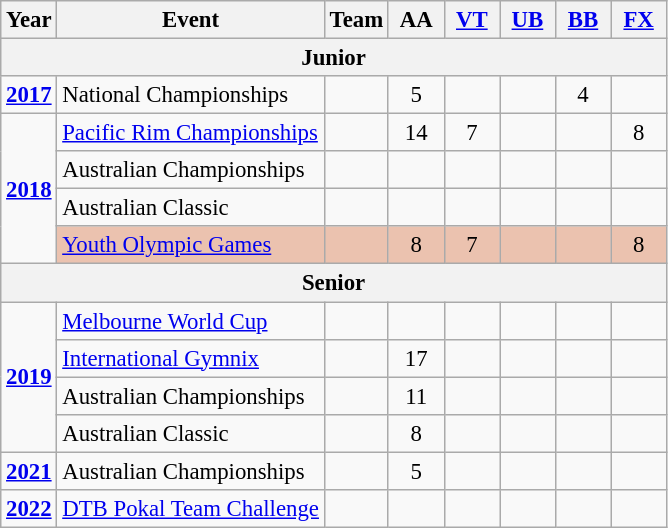<table class="wikitable" style="text-align:center; font-size:95%;">
<tr>
<th align=center>Year</th>
<th align=center>Event</th>
<th style="width:30px;">Team</th>
<th style="width:30px;">AA</th>
<th style="width:30px;"><a href='#'>VT</a></th>
<th style="width:30px;"><a href='#'>UB</a></th>
<th style="width:30px;"><a href='#'>BB</a></th>
<th style="width:30px;"><a href='#'>FX</a></th>
</tr>
<tr>
<th colspan="8"><strong>Junior</strong></th>
</tr>
<tr>
<td rowspan="1"><strong><a href='#'>2017</a></strong></td>
<td align=left>National Championships</td>
<td></td>
<td>5</td>
<td></td>
<td></td>
<td>4</td>
<td></td>
</tr>
<tr>
<td rowspan="4"><strong><a href='#'>2018</a></strong></td>
<td align=left><a href='#'>Pacific Rim Championships</a></td>
<td></td>
<td>14</td>
<td>7</td>
<td></td>
<td></td>
<td>8</td>
</tr>
<tr>
<td align=left>Australian Championships</td>
<td></td>
<td></td>
<td></td>
<td></td>
<td></td>
<td></td>
</tr>
<tr>
<td align=left>Australian Classic</td>
<td></td>
<td></td>
<td></td>
<td></td>
<td></td>
<td></td>
</tr>
<tr bgcolor=#EBC2AF>
<td align=left><a href='#'>Youth Olympic Games</a></td>
<td></td>
<td>8</td>
<td>7</td>
<td></td>
<td></td>
<td>8</td>
</tr>
<tr>
<th colspan="8"><strong>Senior</strong></th>
</tr>
<tr>
<td rowspan="4"><strong><a href='#'>2019</a></strong></td>
<td align=left><a href='#'>Melbourne World Cup</a></td>
<td></td>
<td></td>
<td></td>
<td></td>
<td></td>
<td></td>
</tr>
<tr>
<td align=left><a href='#'>International Gymnix</a></td>
<td></td>
<td>17</td>
<td></td>
<td></td>
<td></td>
<td></td>
</tr>
<tr>
<td align=left>Australian Championships</td>
<td></td>
<td>11</td>
<td></td>
<td></td>
<td></td>
<td></td>
</tr>
<tr>
<td align=left>Australian Classic</td>
<td></td>
<td>8</td>
<td></td>
<td></td>
<td></td>
<td></td>
</tr>
<tr>
<td rowspan="1"><strong><a href='#'>2021</a></strong></td>
<td align=left>Australian Championships</td>
<td></td>
<td>5</td>
<td></td>
<td></td>
<td></td>
<td></td>
</tr>
<tr>
<td rowspan="1"><strong><a href='#'>2022</a></strong></td>
<td align=left><a href='#'>DTB Pokal Team Challenge</a></td>
<td></td>
<td></td>
<td></td>
<td></td>
<td></td>
<td></td>
</tr>
</table>
